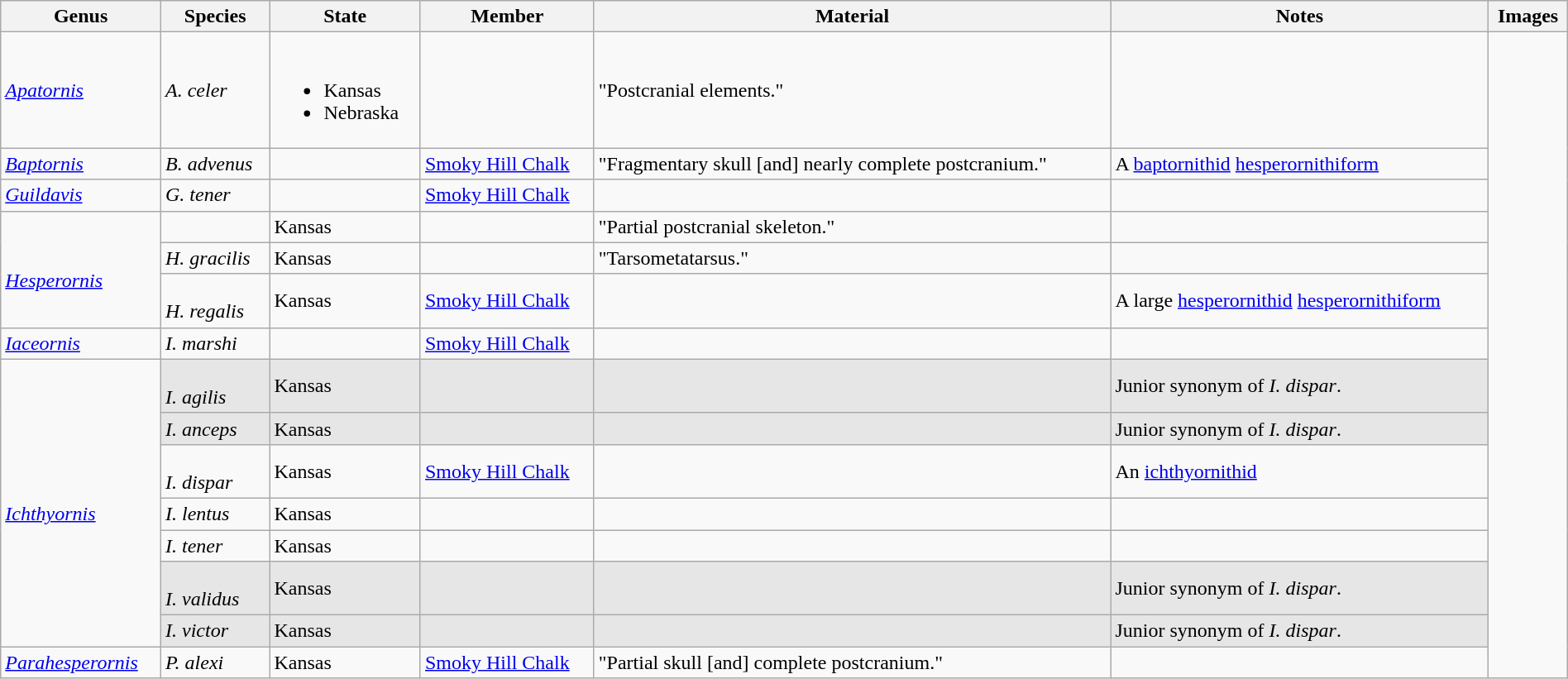<table class="wikitable" style="margin:auto; width:100%;">
<tr>
<th>Genus</th>
<th>Species</th>
<th>State</th>
<th>Member</th>
<th>Material</th>
<th>Notes</th>
<th>Images</th>
</tr>
<tr>
<td><em><a href='#'>Apatornis</a></em></td>
<td><em>A. celer</em></td>
<td><br><ul><li>Kansas</li><li>Nebraska</li></ul></td>
<td></td>
<td>"Postcranial elements."</td>
<td></td>
<td rowspan="99"><br></td>
</tr>
<tr>
<td><em><a href='#'>Baptornis</a></em></td>
<td><em>B. advenus</em></td>
<td></td>
<td><a href='#'>Smoky Hill Chalk</a></td>
<td>"Fragmentary skull [and] nearly complete postcranium."</td>
<td>A <a href='#'>baptornithid</a> <a href='#'>hesperornithiform</a></td>
</tr>
<tr>
<td><em><a href='#'>Guildavis</a></em></td>
<td><em>G. tener</em></td>
<td></td>
<td><a href='#'>Smoky Hill Chalk</a></td>
<td></td>
<td></td>
</tr>
<tr>
<td rowspan="3"><br><em><a href='#'>Hesperornis</a></em></td>
<td></td>
<td>Kansas</td>
<td></td>
<td>"Partial postcranial skeleton."</td>
<td></td>
</tr>
<tr>
<td><em>H. gracilis</em></td>
<td>Kansas</td>
<td></td>
<td>"Tarsometatarsus."</td>
<td></td>
</tr>
<tr>
<td><br><em>H. regalis</em></td>
<td>Kansas</td>
<td><a href='#'>Smoky Hill Chalk</a></td>
<td></td>
<td>A large <a href='#'>hesperornithid</a> <a href='#'>hesperornithiform</a></td>
</tr>
<tr>
<td><em><a href='#'>Iaceornis</a></em></td>
<td><em>I. marshi</em></td>
<td></td>
<td><a href='#'>Smoky Hill Chalk</a></td>
<td></td>
<td></td>
</tr>
<tr>
<td rowspan="7"><br><em><a href='#'>Ichthyornis</a></em></td>
<td style="background:#E6E6E6;"><br><em>I. agilis</em></td>
<td style="background:#E6E6E6;">Kansas</td>
<td style="background:#E6E6E6;"></td>
<td style="background:#E6E6E6;"></td>
<td style="background:#E6E6E6;">Junior synonym of <em>I. dispar</em>.</td>
</tr>
<tr style="background:#E6E6E6;">
<td><em>I. anceps</em></td>
<td>Kansas</td>
<td></td>
<td></td>
<td>Junior synonym of <em>I. dispar</em>.</td>
</tr>
<tr>
<td><br><em>I. dispar</em></td>
<td>Kansas</td>
<td><a href='#'>Smoky Hill Chalk</a></td>
<td></td>
<td>An <a href='#'>ichthyornithid</a></td>
</tr>
<tr>
<td><em>I. lentus</em></td>
<td>Kansas</td>
<td></td>
<td></td>
<td></td>
</tr>
<tr>
<td><em>I. tener</em></td>
<td>Kansas</td>
<td></td>
<td></td>
<td></td>
</tr>
<tr>
<td style="background:#E6E6E6;"><br><em>I. validus</em></td>
<td style="background:#E6E6E6;">Kansas</td>
<td style="background:#E6E6E6;"></td>
<td style="background:#E6E6E6;"></td>
<td style="background:#E6E6E6;">Junior synonym of <em>I. dispar</em>.</td>
</tr>
<tr style="background:#E6E6E6;">
<td><em>I. victor</em></td>
<td>Kansas</td>
<td></td>
<td></td>
<td>Junior synonym of <em>I. dispar</em>.</td>
</tr>
<tr>
<td><em><a href='#'>Parahesperornis</a></em></td>
<td><em>P. alexi</em></td>
<td>Kansas</td>
<td><a href='#'>Smoky Hill Chalk</a></td>
<td>"Partial skull [and] complete postcranium."</td>
<td></td>
</tr>
</table>
